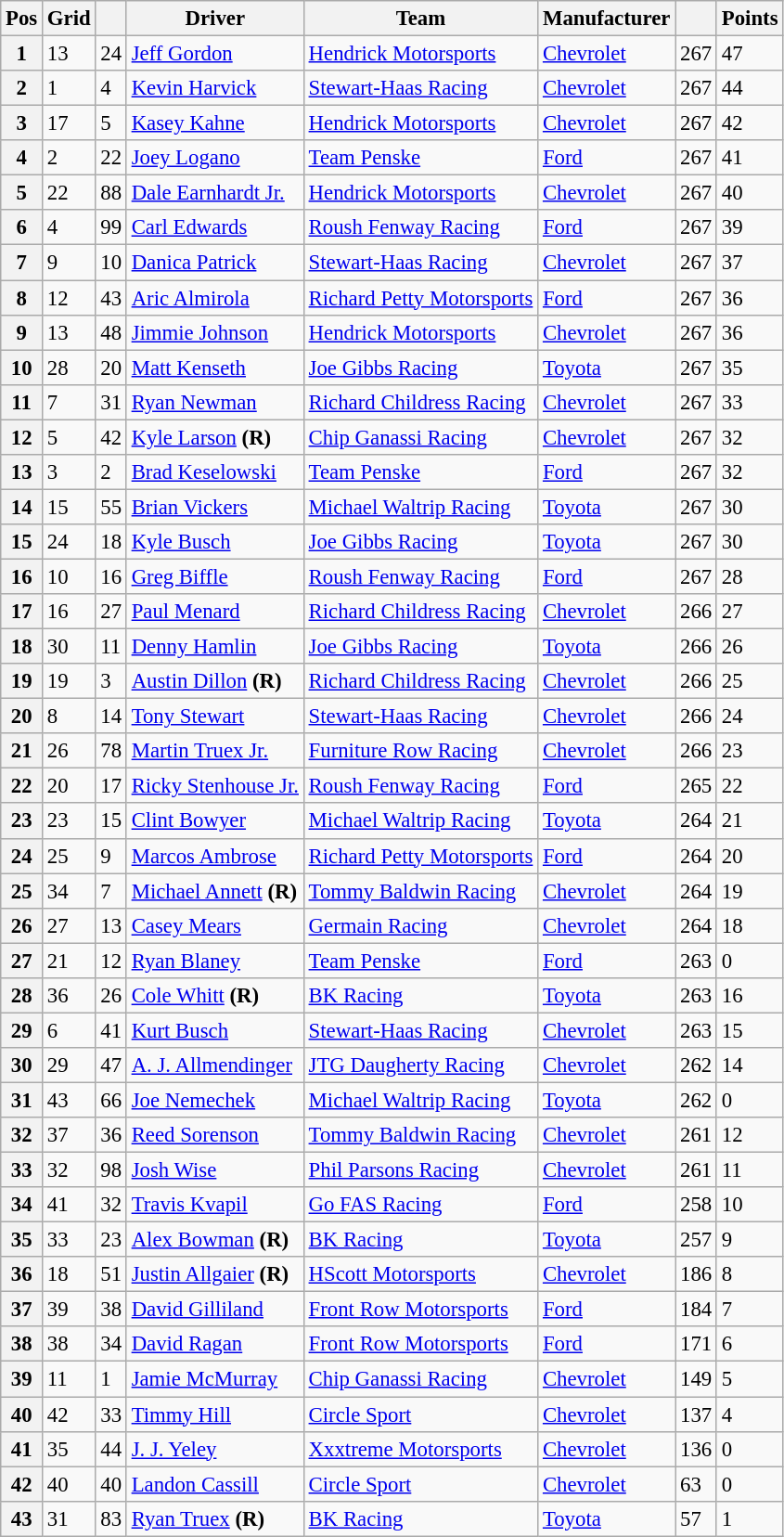<table class="wikitable" style="font-size:95%">
<tr>
<th>Pos</th>
<th>Grid</th>
<th></th>
<th>Driver</th>
<th>Team</th>
<th>Manufacturer</th>
<th></th>
<th>Points</th>
</tr>
<tr>
<th>1</th>
<td>13</td>
<td>24</td>
<td><a href='#'>Jeff Gordon</a></td>
<td><a href='#'>Hendrick Motorsports</a></td>
<td><a href='#'>Chevrolet</a></td>
<td>267</td>
<td>47</td>
</tr>
<tr>
<th>2</th>
<td>1</td>
<td>4</td>
<td><a href='#'>Kevin Harvick</a></td>
<td><a href='#'>Stewart-Haas Racing</a></td>
<td><a href='#'>Chevrolet</a></td>
<td>267</td>
<td>44</td>
</tr>
<tr>
<th>3</th>
<td>17</td>
<td>5</td>
<td><a href='#'>Kasey Kahne</a></td>
<td><a href='#'>Hendrick Motorsports</a></td>
<td><a href='#'>Chevrolet</a></td>
<td>267</td>
<td>42</td>
</tr>
<tr>
<th>4</th>
<td>2</td>
<td>22</td>
<td><a href='#'>Joey Logano</a></td>
<td><a href='#'>Team Penske</a></td>
<td><a href='#'>Ford</a></td>
<td>267</td>
<td>41</td>
</tr>
<tr>
<th>5</th>
<td>22</td>
<td>88</td>
<td><a href='#'>Dale Earnhardt Jr.</a></td>
<td><a href='#'>Hendrick Motorsports</a></td>
<td><a href='#'>Chevrolet</a></td>
<td>267</td>
<td>40</td>
</tr>
<tr>
<th>6</th>
<td>4</td>
<td>99</td>
<td><a href='#'>Carl Edwards</a></td>
<td><a href='#'>Roush Fenway Racing</a></td>
<td><a href='#'>Ford</a></td>
<td>267</td>
<td>39</td>
</tr>
<tr>
<th>7</th>
<td>9</td>
<td>10</td>
<td><a href='#'>Danica Patrick</a></td>
<td><a href='#'>Stewart-Haas Racing</a></td>
<td><a href='#'>Chevrolet</a></td>
<td>267</td>
<td>37</td>
</tr>
<tr>
<th>8</th>
<td>12</td>
<td>43</td>
<td><a href='#'>Aric Almirola</a></td>
<td><a href='#'>Richard Petty Motorsports</a></td>
<td><a href='#'>Ford</a></td>
<td>267</td>
<td>36</td>
</tr>
<tr>
<th>9</th>
<td>13</td>
<td>48</td>
<td><a href='#'>Jimmie Johnson</a></td>
<td><a href='#'>Hendrick Motorsports</a></td>
<td><a href='#'>Chevrolet</a></td>
<td>267</td>
<td>36</td>
</tr>
<tr>
<th>10</th>
<td>28</td>
<td>20</td>
<td><a href='#'>Matt Kenseth</a></td>
<td><a href='#'>Joe Gibbs Racing</a></td>
<td><a href='#'>Toyota</a></td>
<td>267</td>
<td>35</td>
</tr>
<tr>
<th>11</th>
<td>7</td>
<td>31</td>
<td><a href='#'>Ryan Newman</a></td>
<td><a href='#'>Richard Childress Racing</a></td>
<td><a href='#'>Chevrolet</a></td>
<td>267</td>
<td>33</td>
</tr>
<tr>
<th>12</th>
<td>5</td>
<td>42</td>
<td><a href='#'>Kyle Larson</a> <strong>(R)</strong></td>
<td><a href='#'>Chip Ganassi Racing</a></td>
<td><a href='#'>Chevrolet</a></td>
<td>267</td>
<td>32</td>
</tr>
<tr>
<th>13</th>
<td>3</td>
<td>2</td>
<td><a href='#'>Brad Keselowski</a></td>
<td><a href='#'>Team Penske</a></td>
<td><a href='#'>Ford</a></td>
<td>267</td>
<td>32</td>
</tr>
<tr>
<th>14</th>
<td>15</td>
<td>55</td>
<td><a href='#'>Brian Vickers</a></td>
<td><a href='#'>Michael Waltrip Racing</a></td>
<td><a href='#'>Toyota</a></td>
<td>267</td>
<td>30</td>
</tr>
<tr>
<th>15</th>
<td>24</td>
<td>18</td>
<td><a href='#'>Kyle Busch</a></td>
<td><a href='#'>Joe Gibbs Racing</a></td>
<td><a href='#'>Toyota</a></td>
<td>267</td>
<td>30</td>
</tr>
<tr>
<th>16</th>
<td>10</td>
<td>16</td>
<td><a href='#'>Greg Biffle</a></td>
<td><a href='#'>Roush Fenway Racing</a></td>
<td><a href='#'>Ford</a></td>
<td>267</td>
<td>28</td>
</tr>
<tr>
<th>17</th>
<td>16</td>
<td>27</td>
<td><a href='#'>Paul Menard</a></td>
<td><a href='#'>Richard Childress Racing</a></td>
<td><a href='#'>Chevrolet</a></td>
<td>266</td>
<td>27</td>
</tr>
<tr>
<th>18</th>
<td>30</td>
<td>11</td>
<td><a href='#'>Denny Hamlin</a></td>
<td><a href='#'>Joe Gibbs Racing</a></td>
<td><a href='#'>Toyota</a></td>
<td>266</td>
<td>26</td>
</tr>
<tr>
<th>19</th>
<td>19</td>
<td>3</td>
<td><a href='#'>Austin Dillon</a> <strong>(R)</strong></td>
<td><a href='#'>Richard Childress Racing</a></td>
<td><a href='#'>Chevrolet</a></td>
<td>266</td>
<td>25</td>
</tr>
<tr>
<th>20</th>
<td>8</td>
<td>14</td>
<td><a href='#'>Tony Stewart</a></td>
<td><a href='#'>Stewart-Haas Racing</a></td>
<td><a href='#'>Chevrolet</a></td>
<td>266</td>
<td>24</td>
</tr>
<tr>
<th>21</th>
<td>26</td>
<td>78</td>
<td><a href='#'>Martin Truex Jr.</a></td>
<td><a href='#'>Furniture Row Racing</a></td>
<td><a href='#'>Chevrolet</a></td>
<td>266</td>
<td>23</td>
</tr>
<tr>
<th>22</th>
<td>20</td>
<td>17</td>
<td><a href='#'>Ricky Stenhouse Jr.</a></td>
<td><a href='#'>Roush Fenway Racing</a></td>
<td><a href='#'>Ford</a></td>
<td>265</td>
<td>22</td>
</tr>
<tr>
<th>23</th>
<td>23</td>
<td>15</td>
<td><a href='#'>Clint Bowyer</a></td>
<td><a href='#'>Michael Waltrip Racing</a></td>
<td><a href='#'>Toyota</a></td>
<td>264</td>
<td>21</td>
</tr>
<tr>
<th>24</th>
<td>25</td>
<td>9</td>
<td><a href='#'>Marcos Ambrose</a></td>
<td><a href='#'>Richard Petty Motorsports</a></td>
<td><a href='#'>Ford</a></td>
<td>264</td>
<td>20</td>
</tr>
<tr>
<th>25</th>
<td>34</td>
<td>7</td>
<td><a href='#'>Michael Annett</a> <strong>(R)</strong></td>
<td><a href='#'>Tommy Baldwin Racing</a></td>
<td><a href='#'>Chevrolet</a></td>
<td>264</td>
<td>19</td>
</tr>
<tr>
<th>26</th>
<td>27</td>
<td>13</td>
<td><a href='#'>Casey Mears</a></td>
<td><a href='#'>Germain Racing</a></td>
<td><a href='#'>Chevrolet</a></td>
<td>264</td>
<td>18</td>
</tr>
<tr>
<th>27</th>
<td>21</td>
<td>12</td>
<td><a href='#'>Ryan Blaney</a></td>
<td><a href='#'>Team Penske</a></td>
<td><a href='#'>Ford</a></td>
<td>263</td>
<td>0</td>
</tr>
<tr>
<th>28</th>
<td>36</td>
<td>26</td>
<td><a href='#'>Cole Whitt</a> <strong>(R)</strong></td>
<td><a href='#'>BK Racing</a></td>
<td><a href='#'>Toyota</a></td>
<td>263</td>
<td>16</td>
</tr>
<tr>
<th>29</th>
<td>6</td>
<td>41</td>
<td><a href='#'>Kurt Busch</a></td>
<td><a href='#'>Stewart-Haas Racing</a></td>
<td><a href='#'>Chevrolet</a></td>
<td>263</td>
<td>15</td>
</tr>
<tr>
<th>30</th>
<td>29</td>
<td>47</td>
<td><a href='#'>A. J. Allmendinger</a></td>
<td><a href='#'>JTG Daugherty Racing</a></td>
<td><a href='#'>Chevrolet</a></td>
<td>262</td>
<td>14</td>
</tr>
<tr>
<th>31</th>
<td>43</td>
<td>66</td>
<td><a href='#'>Joe Nemechek</a></td>
<td><a href='#'>Michael Waltrip Racing</a></td>
<td><a href='#'>Toyota</a></td>
<td>262</td>
<td>0</td>
</tr>
<tr>
<th>32</th>
<td>37</td>
<td>36</td>
<td><a href='#'>Reed Sorenson</a></td>
<td><a href='#'>Tommy Baldwin Racing</a></td>
<td><a href='#'>Chevrolet</a></td>
<td>261</td>
<td>12</td>
</tr>
<tr>
<th>33</th>
<td>32</td>
<td>98</td>
<td><a href='#'>Josh Wise</a></td>
<td><a href='#'>Phil Parsons Racing</a></td>
<td><a href='#'>Chevrolet</a></td>
<td>261</td>
<td>11</td>
</tr>
<tr>
<th>34</th>
<td>41</td>
<td>32</td>
<td><a href='#'>Travis Kvapil</a></td>
<td><a href='#'>Go FAS Racing</a></td>
<td><a href='#'>Ford</a></td>
<td>258</td>
<td>10</td>
</tr>
<tr>
<th>35</th>
<td>33</td>
<td>23</td>
<td><a href='#'>Alex Bowman</a> <strong>(R)</strong></td>
<td><a href='#'>BK Racing</a></td>
<td><a href='#'>Toyota</a></td>
<td>257</td>
<td>9</td>
</tr>
<tr>
<th>36</th>
<td>18</td>
<td>51</td>
<td><a href='#'>Justin Allgaier</a> <strong>(R)</strong></td>
<td><a href='#'>HScott Motorsports</a></td>
<td><a href='#'>Chevrolet</a></td>
<td>186</td>
<td>8</td>
</tr>
<tr>
<th>37</th>
<td>39</td>
<td>38</td>
<td><a href='#'>David Gilliland</a></td>
<td><a href='#'>Front Row Motorsports</a></td>
<td><a href='#'>Ford</a></td>
<td>184</td>
<td>7</td>
</tr>
<tr>
<th>38</th>
<td>38</td>
<td>34</td>
<td><a href='#'>David Ragan</a></td>
<td><a href='#'>Front Row Motorsports</a></td>
<td><a href='#'>Ford</a></td>
<td>171</td>
<td>6</td>
</tr>
<tr>
<th>39</th>
<td>11</td>
<td>1</td>
<td><a href='#'>Jamie McMurray</a></td>
<td><a href='#'>Chip Ganassi Racing</a></td>
<td><a href='#'>Chevrolet</a></td>
<td>149</td>
<td>5</td>
</tr>
<tr>
<th>40</th>
<td>42</td>
<td>33</td>
<td><a href='#'>Timmy Hill</a></td>
<td><a href='#'>Circle Sport</a></td>
<td><a href='#'>Chevrolet</a></td>
<td>137</td>
<td>4</td>
</tr>
<tr>
<th>41</th>
<td>35</td>
<td>44</td>
<td><a href='#'>J. J. Yeley</a></td>
<td><a href='#'>Xxxtreme Motorsports</a></td>
<td><a href='#'>Chevrolet</a></td>
<td>136</td>
<td>0</td>
</tr>
<tr>
<th>42</th>
<td>40</td>
<td>40</td>
<td><a href='#'>Landon Cassill</a></td>
<td><a href='#'>Circle Sport</a></td>
<td><a href='#'>Chevrolet</a></td>
<td>63</td>
<td>0</td>
</tr>
<tr>
<th>43</th>
<td>31</td>
<td>83</td>
<td><a href='#'>Ryan Truex</a> <strong>(R)</strong></td>
<td><a href='#'>BK Racing</a></td>
<td><a href='#'>Toyota</a></td>
<td>57</td>
<td>1</td>
</tr>
</table>
